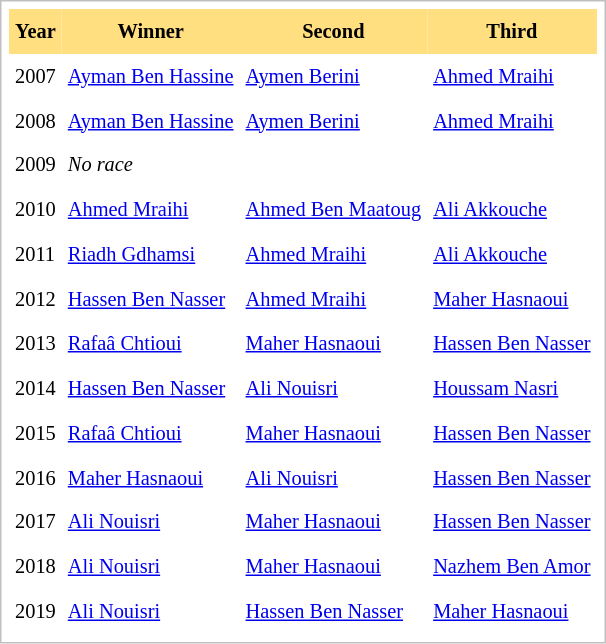<table cellpadding="4" cellspacing="0"  style="border: 1px solid silver; color: black; margin: 0 0 0.5em 0; background-color: white; padding: 5px; text-align: left; font-size:85%; vertical-align: top; line-height:1.6em;">
<tr>
<th scope=col; align="center" bgcolor="FFDF80">Year</th>
<th scope=col; align="center" bgcolor="FFDF80">Winner</th>
<th scope=col; align="center" bgcolor="FFDF80">Second</th>
<th scope=col; align="center" bgcolor="FFDF80">Third</th>
</tr>
<tr>
</tr>
<tr>
<td>2007</td>
<td><a href='#'>Ayman Ben Hassine</a></td>
<td><a href='#'>Aymen Berini</a></td>
<td><a href='#'>Ahmed Mraihi</a></td>
</tr>
<tr>
<td>2008</td>
<td><a href='#'>Ayman Ben Hassine</a></td>
<td><a href='#'>Aymen Berini</a></td>
<td><a href='#'>Ahmed Mraihi</a></td>
</tr>
<tr>
<td>2009</td>
<td><em>No race</em></td>
<td></td>
<td></td>
</tr>
<tr>
<td>2010</td>
<td><a href='#'>Ahmed Mraihi</a></td>
<td><a href='#'>Ahmed Ben Maatoug</a></td>
<td><a href='#'>Ali Akkouche</a></td>
</tr>
<tr>
<td>2011</td>
<td><a href='#'>Riadh Gdhamsi</a></td>
<td><a href='#'>Ahmed Mraihi</a></td>
<td><a href='#'>Ali Akkouche</a></td>
</tr>
<tr>
<td>2012</td>
<td><a href='#'>Hassen Ben Nasser</a></td>
<td><a href='#'>Ahmed Mraihi</a></td>
<td><a href='#'>Maher Hasnaoui</a></td>
</tr>
<tr>
<td>2013</td>
<td><a href='#'>Rafaâ Chtioui</a></td>
<td><a href='#'>Maher Hasnaoui</a></td>
<td><a href='#'>Hassen Ben Nasser</a></td>
</tr>
<tr>
<td>2014</td>
<td><a href='#'>Hassen Ben Nasser</a></td>
<td><a href='#'>Ali Nouisri</a></td>
<td><a href='#'>Houssam Nasri</a></td>
</tr>
<tr>
<td>2015</td>
<td><a href='#'>Rafaâ Chtioui</a></td>
<td><a href='#'>Maher Hasnaoui</a></td>
<td><a href='#'>Hassen Ben Nasser</a></td>
</tr>
<tr>
<td>2016</td>
<td><a href='#'>Maher Hasnaoui</a></td>
<td><a href='#'>Ali Nouisri</a></td>
<td><a href='#'>Hassen Ben Nasser</a></td>
</tr>
<tr>
<td>2017</td>
<td><a href='#'>Ali Nouisri</a></td>
<td><a href='#'>Maher Hasnaoui</a></td>
<td><a href='#'>Hassen Ben Nasser</a></td>
</tr>
<tr>
<td>2018</td>
<td><a href='#'>Ali Nouisri</a></td>
<td><a href='#'>Maher Hasnaoui</a></td>
<td><a href='#'>Nazhem Ben Amor</a></td>
</tr>
<tr>
<td>2019</td>
<td><a href='#'>Ali Nouisri</a></td>
<td><a href='#'>Hassen Ben Nasser</a></td>
<td><a href='#'>Maher Hasnaoui</a></td>
</tr>
</table>
